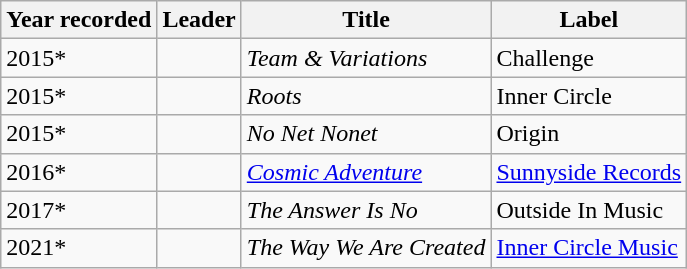<table class="wikitable sortable">
<tr>
<th>Year recorded</th>
<th>Leader</th>
<th>Title</th>
<th>Label</th>
</tr>
<tr>
<td>2015*</td>
<td></td>
<td><em>Team & Variations</em></td>
<td>Challenge</td>
</tr>
<tr>
<td>2015*</td>
<td></td>
<td><em>Roots</em></td>
<td>Inner Circle</td>
</tr>
<tr>
<td>2015*</td>
<td></td>
<td><em>No Net Nonet</em></td>
<td>Origin</td>
</tr>
<tr>
<td>2016*</td>
<td></td>
<td><em><a href='#'>Cosmic Adventure</a></em></td>
<td><a href='#'>Sunnyside Records</a></td>
</tr>
<tr>
<td>2017*</td>
<td></td>
<td><em>The Answer Is No</em></td>
<td>Outside In Music</td>
</tr>
<tr>
<td>2021*</td>
<td></td>
<td><em>The Way We Are Created</em></td>
<td><a href='#'>Inner Circle Music</a></td>
</tr>
</table>
